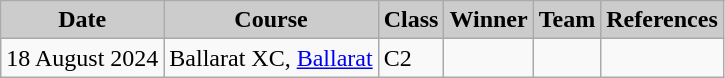<table class="wikitable sortable alternance ">
<tr>
<th scope="col" style="background-color:#CCCCCC;">Date</th>
<th scope="col" style="background-color:#CCCCCC;">Course</th>
<th scope="col" style="background-color:#CCCCCC;">Class</th>
<th scope="col" style="background-color:#CCCCCC;">Winner</th>
<th scope="col" style="background-color:#CCCCCC;">Team</th>
<th scope="col" style="background-color:#CCCCCC;">References</th>
</tr>
<tr>
<td>18 August 2024</td>
<td> Ballarat XC, <a href='#'>Ballarat</a></td>
<td>C2</td>
<td></td>
<td></td>
<td></td>
</tr>
</table>
